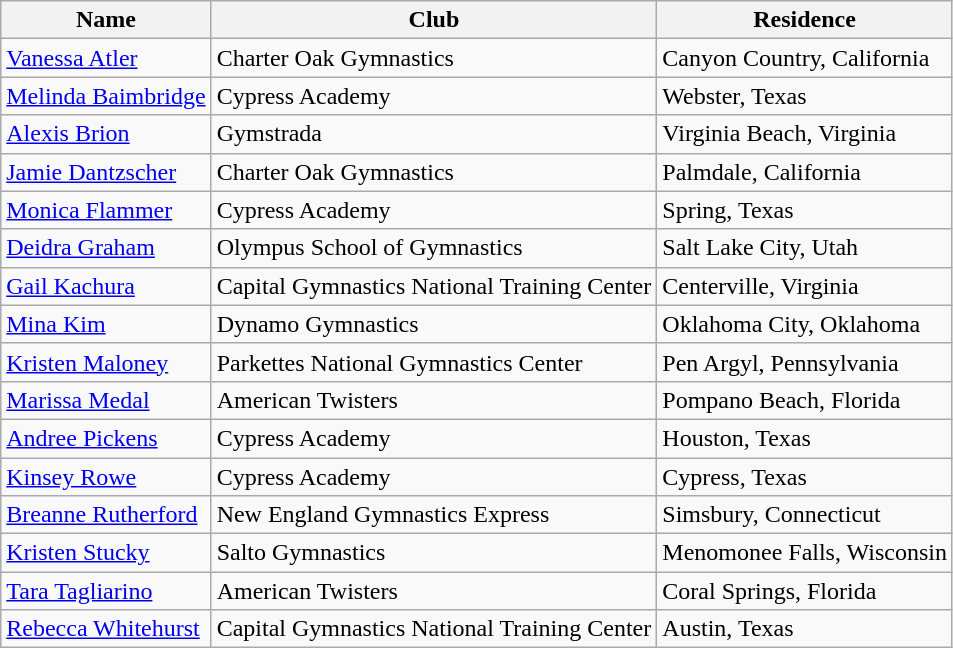<table class="wikitable">
<tr>
<th>Name</th>
<th>Club</th>
<th>Residence</th>
</tr>
<tr>
<td><a href='#'>Vanessa Atler</a></td>
<td>Charter Oak Gymnastics</td>
<td>Canyon Country, California</td>
</tr>
<tr>
<td><a href='#'>Melinda Baimbridge</a></td>
<td>Cypress Academy</td>
<td>Webster, Texas</td>
</tr>
<tr>
<td><a href='#'>Alexis Brion</a></td>
<td>Gymstrada</td>
<td>Virginia Beach, Virginia</td>
</tr>
<tr>
<td><a href='#'>Jamie Dantzscher</a></td>
<td>Charter Oak Gymnastics</td>
<td>Palmdale, California</td>
</tr>
<tr>
<td><a href='#'>Monica Flammer</a></td>
<td>Cypress Academy</td>
<td>Spring, Texas</td>
</tr>
<tr>
<td><a href='#'>Deidra Graham</a></td>
<td>Olympus School of Gymnastics</td>
<td>Salt Lake City, Utah</td>
</tr>
<tr>
<td><a href='#'>Gail Kachura</a></td>
<td>Capital Gymnastics National Training Center</td>
<td>Centerville, Virginia</td>
</tr>
<tr>
<td><a href='#'>Mina Kim</a></td>
<td>Dynamo Gymnastics</td>
<td>Oklahoma City, Oklahoma</td>
</tr>
<tr>
<td><a href='#'>Kristen Maloney</a></td>
<td>Parkettes National Gymnastics Center</td>
<td>Pen Argyl, Pennsylvania</td>
</tr>
<tr>
<td><a href='#'>Marissa Medal</a></td>
<td>American Twisters</td>
<td>Pompano Beach, Florida</td>
</tr>
<tr>
<td><a href='#'>Andree Pickens</a></td>
<td>Cypress Academy</td>
<td>Houston, Texas</td>
</tr>
<tr>
<td><a href='#'>Kinsey Rowe</a></td>
<td>Cypress Academy</td>
<td>Cypress, Texas</td>
</tr>
<tr>
<td><a href='#'>Breanne Rutherford</a></td>
<td>New England Gymnastics Express</td>
<td>Simsbury, Connecticut</td>
</tr>
<tr>
<td><a href='#'>Kristen Stucky</a></td>
<td>Salto Gymnastics</td>
<td>Menomonee Falls, Wisconsin</td>
</tr>
<tr>
<td><a href='#'>Tara Tagliarino</a></td>
<td>American Twisters</td>
<td>Coral Springs, Florida</td>
</tr>
<tr>
<td><a href='#'>Rebecca Whitehurst</a></td>
<td>Capital Gymnastics National Training Center</td>
<td>Austin, Texas</td>
</tr>
</table>
